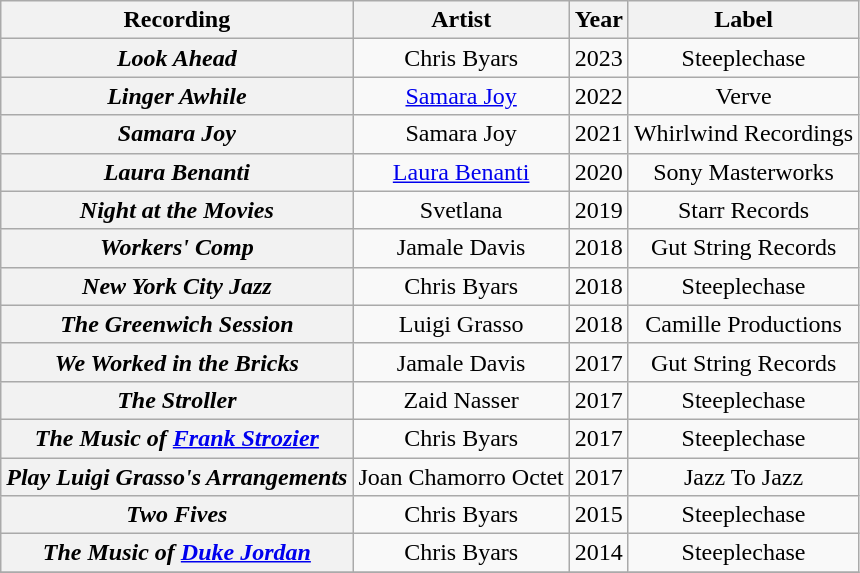<table class="wikitable plainrowheaders" style="text-align:center;">
<tr>
<th scope="col">Recording</th>
<th scope="col">Artist</th>
<th scope="col">Year</th>
<th scope="col">Label</th>
</tr>
<tr>
<th scope="row"><em>Look Ahead</em></th>
<td>Chris Byars</td>
<td>2023</td>
<td>Steeplechase</td>
</tr>
<tr>
<th scope="row"><em>Linger Awhile</em></th>
<td><a href='#'>Samara Joy</a></td>
<td>2022</td>
<td>Verve</td>
</tr>
<tr>
<th scope="row"><em>Samara Joy</em></th>
<td>Samara Joy</td>
<td>2021</td>
<td>Whirlwind Recordings</td>
</tr>
<tr>
<th scope="row"><em>Laura Benanti</em></th>
<td><a href='#'>Laura Benanti</a></td>
<td>2020</td>
<td>Sony Masterworks</td>
</tr>
<tr>
<th scope="row"><em>Night at the Movies</em></th>
<td>Svetlana</td>
<td>2019</td>
<td>Starr Records</td>
</tr>
<tr>
<th scope="row"><em>Workers' Comp</em></th>
<td>Jamale Davis</td>
<td>2018</td>
<td>Gut String Records</td>
</tr>
<tr>
<th scope="row"><em>New York City Jazz</em></th>
<td>Chris Byars</td>
<td>2018</td>
<td>Steeplechase</td>
</tr>
<tr>
<th scope="row"><em>The Greenwich Session</em></th>
<td>Luigi Grasso</td>
<td>2018</td>
<td>Camille Productions</td>
</tr>
<tr>
<th scope="row"><em>We Worked in the Bricks</em></th>
<td>Jamale Davis</td>
<td>2017</td>
<td>Gut String Records</td>
</tr>
<tr>
<th scope="row"><em>The Stroller</em></th>
<td>Zaid Nasser</td>
<td>2017</td>
<td>Steeplechase</td>
</tr>
<tr>
<th scope="row"><em>The Music of <a href='#'>Frank Strozier</a></em></th>
<td>Chris Byars</td>
<td>2017</td>
<td>Steeplechase</td>
</tr>
<tr>
<th scope="row"><em>Play Luigi Grasso's Arrangements</em></th>
<td>Joan Chamorro Octet</td>
<td>2017</td>
<td>Jazz To Jazz</td>
</tr>
<tr>
<th scope="row"><em>Two Fives</em></th>
<td>Chris Byars</td>
<td>2015</td>
<td>Steeplechase</td>
</tr>
<tr>
<th scope="row"><em>The Music of <a href='#'>Duke Jordan</a></em></th>
<td>Chris Byars</td>
<td>2014</td>
<td>Steeplechase</td>
</tr>
<tr>
</tr>
</table>
